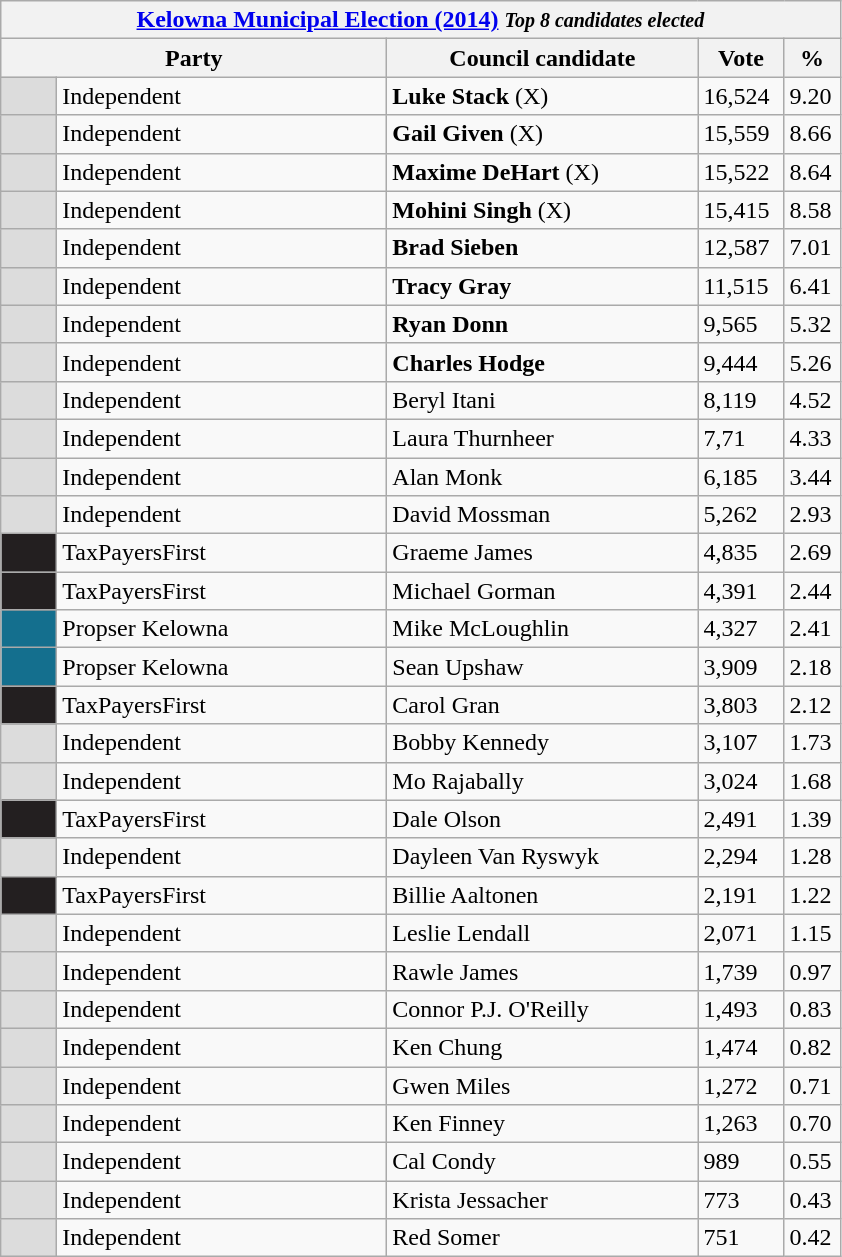<table class="wikitable">
<tr>
<th colspan="5"><a href='#'>Kelowna Municipal Election (2014)</a> <small><em>Top 8 candidates elected</em></small></th>
</tr>
<tr>
<th bgcolor="#DDDDFF" width="250px" colspan="2">Party</th>
<th bgcolor="#DDDDFF" width="200px">Council candidate</th>
<th bgcolor="#DDDDFF" width="50px">Vote</th>
<th bgcolor="#DDDDFF" width="30px">%</th>
</tr>
<tr>
<td style="background:gainsboro" width="30px"> </td>
<td>Independent</td>
<td><strong>Luke Stack</strong> (X)</td>
<td>16,524</td>
<td>9.20</td>
</tr>
<tr>
<td style="background:gainsboro" width="30px"> </td>
<td>Independent</td>
<td><strong>Gail Given</strong> (X)</td>
<td>15,559</td>
<td>8.66</td>
</tr>
<tr>
<td style="background:gainsboro" width="30px"> </td>
<td>Independent</td>
<td><strong>Maxime DeHart</strong> (X)</td>
<td>15,522</td>
<td>8.64</td>
</tr>
<tr>
<td style="background:gainsboro" width="30px"> </td>
<td>Independent</td>
<td><strong>Mohini Singh</strong> (X)</td>
<td>15,415</td>
<td>8.58</td>
</tr>
<tr>
<td style="background:gainsboro" width="30px"> </td>
<td>Independent</td>
<td><strong>Brad Sieben</strong></td>
<td>12,587</td>
<td>7.01</td>
</tr>
<tr>
<td style="background:gainsboro" width="30px"> </td>
<td>Independent</td>
<td><strong>Tracy Gray</strong></td>
<td>11,515</td>
<td>6.41</td>
</tr>
<tr>
<td style="background:gainsboro" width="30px"> </td>
<td>Independent</td>
<td><strong>Ryan Donn</strong></td>
<td>9,565</td>
<td>5.32</td>
</tr>
<tr>
<td style="background:gainsboro" width="30px"> </td>
<td>Independent</td>
<td><strong>Charles Hodge</strong></td>
<td>9,444</td>
<td>5.26</td>
</tr>
<tr>
<td style="background:gainsboro" width="30px"> </td>
<td>Independent</td>
<td>Beryl Itani</td>
<td>8,119</td>
<td>4.52</td>
</tr>
<tr>
<td style="background:gainsboro" width="30px"> </td>
<td>Independent</td>
<td>Laura Thurnheer</td>
<td>7,71</td>
<td>4.33</td>
</tr>
<tr>
<td style="background:gainsboro" width="30px"> </td>
<td>Independent</td>
<td>Alan Monk</td>
<td>6,185</td>
<td>3.44</td>
</tr>
<tr>
<td style="background:gainsboro" width="30px"> </td>
<td>Independent</td>
<td>David Mossman</td>
<td>5,262</td>
<td>2.93</td>
</tr>
<tr>
<td style="background:#231F20;" width="30px"> </td>
<td>TaxPayersFirst</td>
<td>Graeme James</td>
<td>4,835</td>
<td>2.69</td>
</tr>
<tr>
<td style="background:#231F20;" width="30px"> </td>
<td>TaxPayersFirst</td>
<td>Michael Gorman</td>
<td>4,391</td>
<td>2.44</td>
</tr>
<tr>
<td style="background:#146F8E;" width="30px"> </td>
<td>Propser Kelowna</td>
<td>Mike McLoughlin</td>
<td>4,327</td>
<td>2.41</td>
</tr>
<tr>
<td style="background:#146F8E;" width="30px"> </td>
<td>Propser Kelowna</td>
<td>Sean Upshaw</td>
<td>3,909</td>
<td>2.18</td>
</tr>
<tr>
<td style="background:#231F20;" width="30px"> </td>
<td>TaxPayersFirst</td>
<td>Carol Gran</td>
<td>3,803</td>
<td>2.12</td>
</tr>
<tr>
<td style="background:gainsboro" width="30px"> </td>
<td>Independent</td>
<td>Bobby Kennedy</td>
<td>3,107</td>
<td>1.73</td>
</tr>
<tr>
<td style="background:gainsboro" width="30px"> </td>
<td>Independent</td>
<td>Mo Rajabally</td>
<td>3,024</td>
<td>1.68</td>
</tr>
<tr>
<td style="background:#231F20;" width="30px"> </td>
<td>TaxPayersFirst</td>
<td>Dale Olson</td>
<td>2,491</td>
<td>1.39</td>
</tr>
<tr>
<td style="background:gainsboro" width="30px"> </td>
<td>Independent</td>
<td>Dayleen Van Ryswyk</td>
<td>2,294</td>
<td>1.28</td>
</tr>
<tr>
<td style="background:#231F20;" width="30px"> </td>
<td>TaxPayersFirst</td>
<td>Billie Aaltonen</td>
<td>2,191</td>
<td>1.22</td>
</tr>
<tr>
<td style="background:gainsboro" width="30px"> </td>
<td>Independent</td>
<td>Leslie Lendall</td>
<td>2,071</td>
<td>1.15</td>
</tr>
<tr>
<td style="background:gainsboro" width="30px"> </td>
<td>Independent</td>
<td>Rawle James</td>
<td>1,739</td>
<td>0.97</td>
</tr>
<tr>
<td style="background:gainsboro" width="30px"> </td>
<td>Independent</td>
<td>Connor P.J. O'Reilly</td>
<td>1,493</td>
<td>0.83</td>
</tr>
<tr>
<td style="background:gainsboro" width="30px"> </td>
<td>Independent</td>
<td>Ken Chung</td>
<td>1,474</td>
<td>0.82</td>
</tr>
<tr>
<td style="background:gainsboro" width="30px"> </td>
<td>Independent</td>
<td>Gwen Miles</td>
<td>1,272</td>
<td>0.71</td>
</tr>
<tr>
<td style="background:gainsboro" width="30px"> </td>
<td>Independent</td>
<td>Ken Finney</td>
<td>1,263</td>
<td>0.70</td>
</tr>
<tr>
<td style="background:gainsboro" width="30px"> </td>
<td>Independent</td>
<td>Cal Condy</td>
<td>989</td>
<td>0.55</td>
</tr>
<tr>
<td style="background:gainsboro" width="30px"> </td>
<td>Independent</td>
<td>Krista Jessacher</td>
<td>773</td>
<td>0.43</td>
</tr>
<tr>
<td style="background:gainsboro" width="30px"> </td>
<td>Independent</td>
<td>Red Somer</td>
<td>751</td>
<td>0.42</td>
</tr>
</table>
